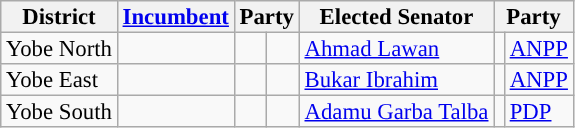<table class="sortable wikitable" style="font-size:95%;line-height:14px;">
<tr>
<th class="unsortable">District</th>
<th class="unsortable"><a href='#'>Incumbent</a></th>
<th colspan="2">Party</th>
<th class="unsortable">Elected Senator</th>
<th colspan="2">Party</th>
</tr>
<tr>
<td>Yobe North</td>
<td></td>
<td></td>
<td></td>
<td><a href='#'>Ahmad Lawan</a></td>
<td style="background:"></td>
<td><a href='#'>ANPP</a></td>
</tr>
<tr>
<td>Yobe East</td>
<td></td>
<td></td>
<td></td>
<td><a href='#'>Bukar Ibrahim</a></td>
<td style="background:"></td>
<td><a href='#'>ANPP</a></td>
</tr>
<tr>
<td>Yobe South</td>
<td></td>
<td></td>
<td></td>
<td><a href='#'>Adamu Garba Talba</a></td>
<td style="background:"></td>
<td><a href='#'>PDP</a></td>
</tr>
</table>
